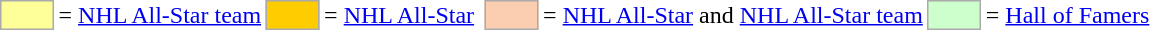<table>
<tr>
<td style="background-color:#FFFF99; border:1px solid #aaaaaa; width:2em;"></td>
<td>= <a href='#'>NHL All-Star team</a></td>
<td style="background-color:#FFCC00; border:1px solid #aaaaaa; width:2em;"></td>
<td>= <a href='#'>NHL All-Star</a></td>
<td></td>
<td style="background-color:#FBCEB1; border:1px solid #aaaaaa; width:2em;"></td>
<td>= <a href='#'>NHL All-Star</a>  and <a href='#'>NHL All-Star team</a></td>
<td style="background-color:#CCFFCC; border:1px solid #aaaaaa; width:2em;"></td>
<td>= <a href='#'>Hall of Famers</a></td>
</tr>
</table>
